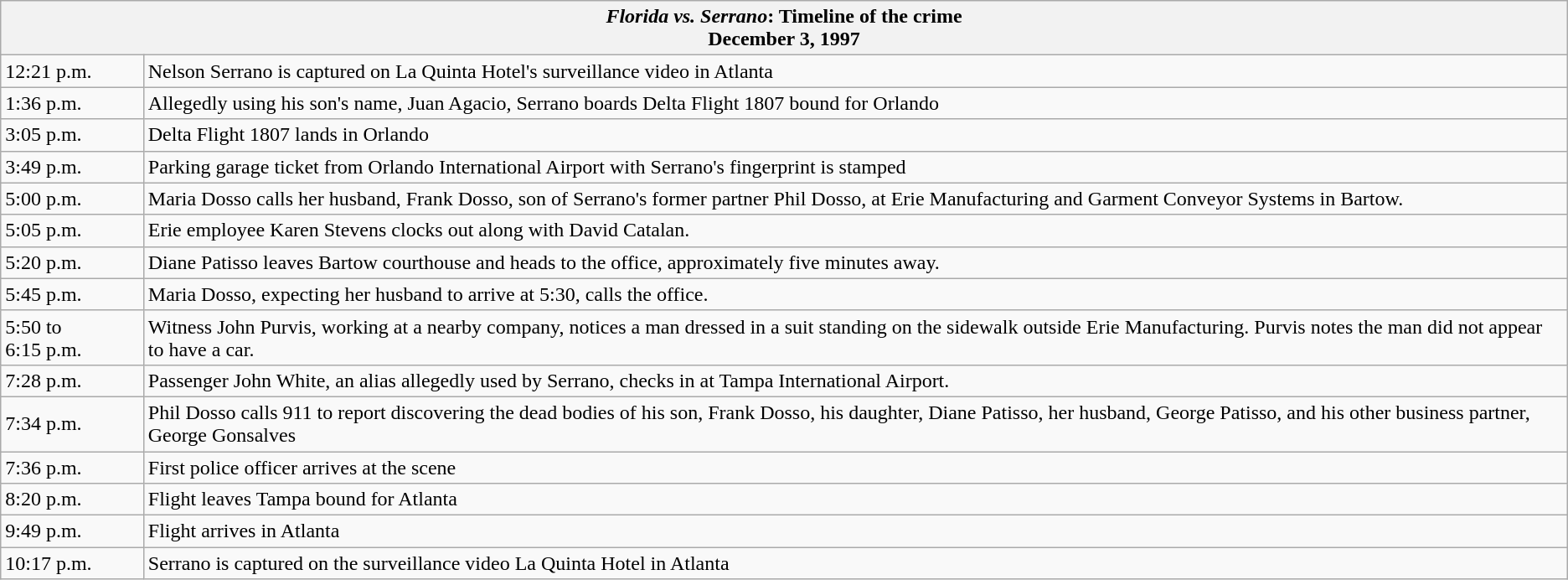<table class="wikitable">
<tr>
<th colspan=2><em>Florida vs. Serrano</em>: Timeline of the crime <br> December 3, 1997</th>
</tr>
<tr>
<td>12:21 p.m.</td>
<td>Nelson Serrano is captured on La Quinta Hotel's surveillance video in Atlanta</td>
</tr>
<tr>
<td>1:36 p.m.</td>
<td>Allegedly using his son's name, Juan Agacio, Serrano boards Delta Flight 1807 bound for Orlando</td>
</tr>
<tr>
<td>3:05 p.m.</td>
<td>Delta Flight 1807 lands in Orlando</td>
</tr>
<tr>
<td>3:49 p.m.</td>
<td>Parking garage ticket from Orlando International Airport with Serrano's fingerprint is stamped</td>
</tr>
<tr>
<td>5:00 p.m.</td>
<td>Maria Dosso calls her husband, Frank Dosso, son of Serrano's former partner Phil Dosso, at Erie Manufacturing and Garment Conveyor Systems in Bartow.</td>
</tr>
<tr>
<td>5:05 p.m.</td>
<td>Erie employee Karen Stevens clocks out along with David Catalan.</td>
</tr>
<tr>
<td>5:20 p.m.</td>
<td>Diane Patisso leaves Bartow courthouse and heads to the office, approximately five minutes away.</td>
</tr>
<tr>
<td>5:45 p.m.</td>
<td>Maria Dosso, expecting her husband to arrive at 5:30, calls the office.</td>
</tr>
<tr>
<td>5:50 to 6:15 p.m.</td>
<td>Witness John Purvis, working at a nearby company, notices a man dressed in a suit standing on the sidewalk outside Erie Manufacturing. Purvis notes the man did not appear to have a car.</td>
</tr>
<tr>
<td>7:28 p.m.</td>
<td>Passenger John White, an alias allegedly used by Serrano, checks in at Tampa International Airport.</td>
</tr>
<tr>
<td>7:34 p.m.</td>
<td>Phil Dosso calls 911 to report discovering the dead bodies of his son, Frank Dosso, his daughter, Diane Patisso, her husband, George Patisso, and his other business partner, George Gonsalves</td>
</tr>
<tr>
<td>7:36 p.m.</td>
<td>First police officer arrives at the scene</td>
</tr>
<tr>
<td>8:20 p.m.</td>
<td>Flight leaves Tampa bound for Atlanta</td>
</tr>
<tr>
<td>9:49 p.m.</td>
<td>Flight arrives in Atlanta</td>
</tr>
<tr>
<td>10:17 p.m.</td>
<td>Serrano is captured on the surveillance video La Quinta Hotel in Atlanta</td>
</tr>
</table>
